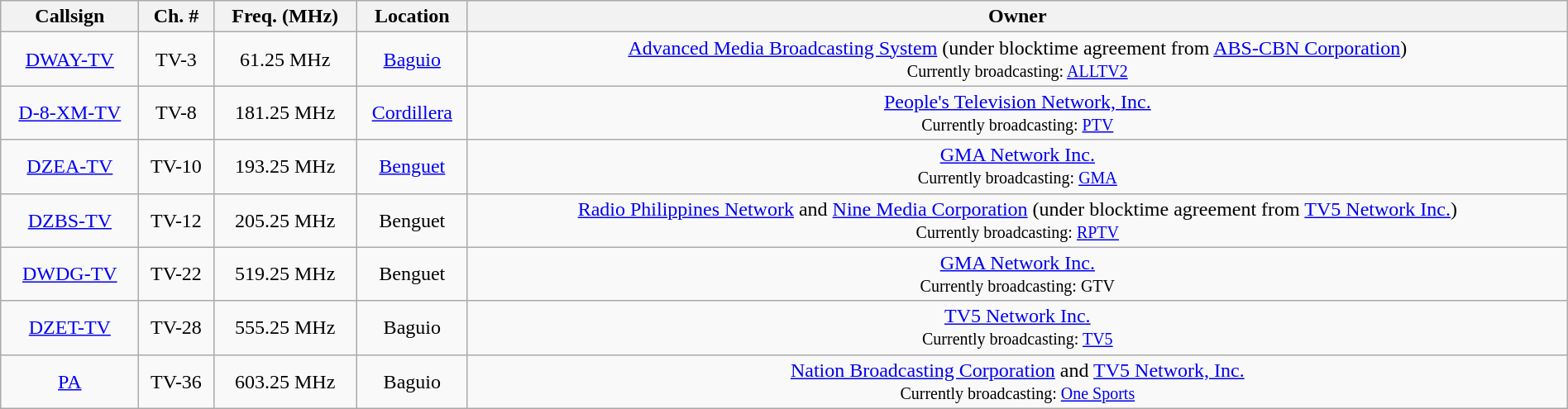<table class="wikitable" style="width:100%; text-align:center;">
<tr>
<th>Callsign</th>
<th>Ch. #</th>
<th>Freq. (MHz)</th>
<th>Location</th>
<th>Owner</th>
</tr>
<tr>
<td><a href='#'>DWAY-TV</a></td>
<td>TV-3</td>
<td>61.25 MHz</td>
<td><a href='#'>Baguio</a></td>
<td><a href='#'>Advanced Media Broadcasting System</a> (under blocktime agreement from <a href='#'>ABS-CBN Corporation</a>)<br><small>Currently broadcasting: <a href='#'>ALLTV2</a></small></td>
</tr>
<tr>
<td><a href='#'>D-8-XM-TV</a></td>
<td>TV-8</td>
<td>181.25 MHz</td>
<td><a href='#'>Cordillera</a></td>
<td><a href='#'>People's Television Network, Inc.</a><br><small>Currently broadcasting: <a href='#'>PTV</a></small></td>
</tr>
<tr>
<td><a href='#'>DZEA-TV</a></td>
<td>TV-10</td>
<td>193.25 MHz</td>
<td><a href='#'>Benguet</a></td>
<td><a href='#'>GMA Network Inc.</a><br><small>Currently broadcasting: <a href='#'>GMA</a></small></td>
</tr>
<tr>
<td><a href='#'>DZBS-TV</a></td>
<td>TV-12</td>
<td>205.25 MHz</td>
<td>Benguet</td>
<td><a href='#'>Radio Philippines Network</a> and <a href='#'>Nine Media Corporation</a> (under blocktime agreement from <a href='#'>TV5 Network Inc.</a>)<br><small>Currently broadcasting: <a href='#'>RPTV</a></small></td>
</tr>
<tr>
<td><a href='#'>DWDG-TV</a></td>
<td>TV-22</td>
<td>519.25 MHz</td>
<td>Benguet</td>
<td><a href='#'>GMA Network Inc.</a><br><small>Currently broadcasting: GTV</small></td>
</tr>
<tr>
<td><a href='#'>DZET-TV</a></td>
<td>TV-28</td>
<td>555.25 MHz</td>
<td>Baguio</td>
<td><a href='#'>TV5 Network Inc.</a><br><small>Currently broadcasting: <a href='#'>TV5</a></small></td>
</tr>
<tr>
<td><a href='#'>PA</a></td>
<td>TV-36</td>
<td>603.25 MHz</td>
<td>Baguio</td>
<td><a href='#'>Nation Broadcasting Corporation</a> and <a href='#'>TV5 Network, Inc.</a><br><small>Currently broadcasting: <a href='#'>One Sports</a></small></td>
</tr>
</table>
